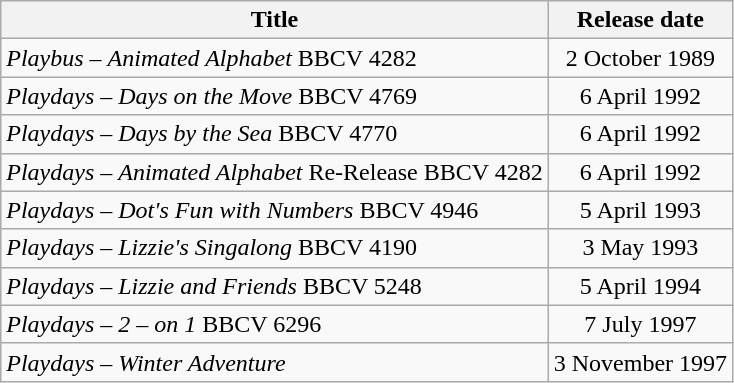<table class="wikitable">
<tr>
<th>Title</th>
<th>Release date</th>
</tr>
<tr>
<td><em>Playbus</em> – <em>Animated Alphabet</em> BBCV 4282</td>
<td align="center">2 October 1989</td>
</tr>
<tr>
<td><em>Playdays – Days on the Move</em> BBCV 4769</td>
<td align="center">6 April 1992</td>
</tr>
<tr>
<td><em>Playdays – Days by the Sea</em> BBCV 4770</td>
<td align="center">6 April 1992</td>
</tr>
<tr>
<td><em>Playdays</em> – <em>Animated Alphabet</em> Re-Release BBCV 4282</td>
<td align="center">6 April 1992</td>
</tr>
<tr>
<td><em>Playdays – Dot's Fun with Numbers</em> BBCV 4946</td>
<td align="center">5 April 1993</td>
</tr>
<tr>
<td><em>Playdays – Lizzie's Singalong</em> BBCV 4190</td>
<td align="center">3 May 1993</td>
</tr>
<tr>
<td><em>Playdays – Lizzie and Friends</em> BBCV 5248</td>
<td align="center">5 April 1994</td>
</tr>
<tr>
<td><em>Playdays – 2 – on 1</em> BBCV 6296</td>
<td align="center">7 July 1997</td>
</tr>
<tr>
<td><em>Playdays – Winter Adventure</em></td>
<td align="center">3 November 1997</td>
</tr>
</table>
